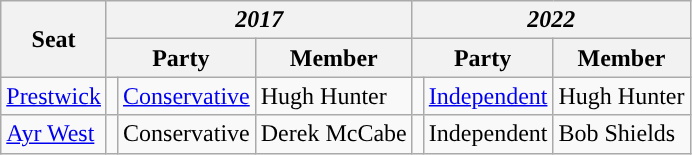<table class="wikitable">
<tr>
<th scope="col" rowspan="2" style="text-align:center">Seat</th>
<th scope="col" colspan="3" style="text-align:center"><em>2017</em></th>
<th scope="col" colspan="3" style="text-align:center"><em>2022</em></th>
</tr>
<tr>
<th colspan="2" style="text-align:center">Party</th>
<th style="text-align:center">Member</th>
<th colspan="2" style="text-align:center">Party</th>
<th style="text-align:center">Member</th>
</tr>
<tr>
<td scope="row"><a href='#'>Prestwick</a></td>
<td></td>
<td><a href='#'>Conservative</a></td>
<td>Hugh Hunter</td>
<td></td>
<td><a href='#'>Independent</a></td>
<td>Hugh Hunter</td>
</tr>
<tr>
<td scope="row"><a href='#'>Ayr West</a></td>
<td></td>
<td>Conservative</td>
<td>Derek McCabe</td>
<td></td>
<td>Independent</td>
<td>Bob Shields</td>
</tr>
</table>
